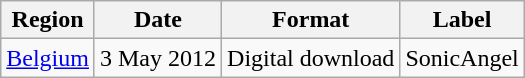<table class="wikitable">
<tr>
<th>Region</th>
<th>Date</th>
<th>Format</th>
<th>Label</th>
</tr>
<tr>
<td><a href='#'>Belgium</a></td>
<td>3 May 2012</td>
<td>Digital download</td>
<td>SonicAngel</td>
</tr>
</table>
